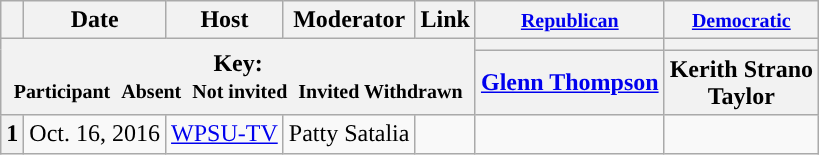<table class="wikitable" style="text-align:center;">
<tr>
<th scope="col"></th>
<th scope="col">Date</th>
<th scope="col">Host</th>
<th scope="col">Moderator</th>
<th scope="col">Link</th>
<th scope="col"><small><a href='#'>Republican</a></small></th>
<th scope="col"><small><a href='#'>Democratic</a></small></th>
</tr>
<tr>
<th colspan="5" rowspan="2">Key:<br> <small>Participant </small>  <small>Absent </small>  <small>Not invited </small>  <small>Invited  Withdrawn</small></th>
<th scope="col" style="background:"></th>
<th scope="col" style="background:"></th>
</tr>
<tr>
<th scope="col"><a href='#'>Glenn Thompson</a></th>
<th scope="col">Kerith Strano<br>Taylor</th>
</tr>
<tr>
<th>1</th>
<td style="white-space:nowrap;">Oct. 16, 2016</td>
<td style="white-space:nowrap;"><a href='#'>WPSU-TV</a></td>
<td style="white-space:nowrap;">Patty Satalia</td>
<td style="white-space:nowrap;"></td>
<td></td>
<td></td>
</tr>
</table>
